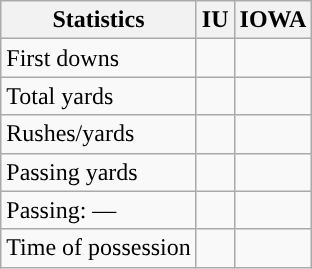<table class="wikitable" style="float:left">
<tr>
<th>Statistics</th>
<th>IU</th>
<th>IOWA</th>
</tr>
<tr>
<td>First downs</td>
<td></td>
<td></td>
</tr>
<tr>
<td>Total yards</td>
<td></td>
<td></td>
</tr>
<tr>
<td>Rushes/yards</td>
<td></td>
<td></td>
</tr>
<tr>
<td>Passing yards</td>
<td></td>
<td></td>
</tr>
<tr>
<td>Passing: ––</td>
<td></td>
<td></td>
</tr>
<tr>
<td>Time of possession</td>
<td></td>
<td></td>
</tr>
</table>
